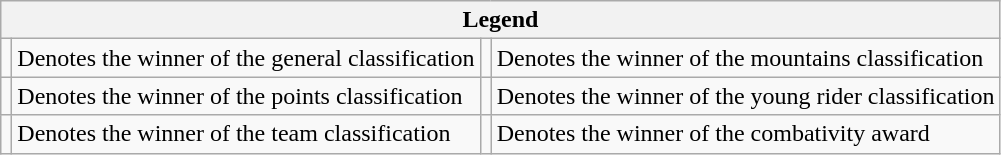<table class="wikitable">
<tr>
<th colspan="4">Legend</th>
</tr>
<tr>
<td></td>
<td>Denotes the winner of the general classification</td>
<td></td>
<td>Denotes the winner of the mountains classification</td>
</tr>
<tr>
<td></td>
<td>Denotes the winner of the points classification</td>
<td></td>
<td>Denotes the winner of the young rider classification</td>
</tr>
<tr>
<td></td>
<td>Denotes the winner of the team classification</td>
<td></td>
<td>Denotes the winner of the combativity award</td>
</tr>
</table>
